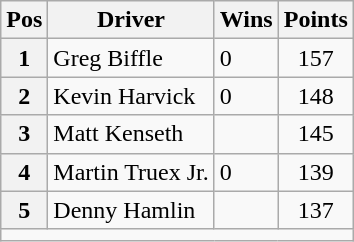<table class="wikitable">
<tr>
<th scope="col">Pos</th>
<th scope="col">Driver</th>
<th scope="col">Wins</th>
<th scope="col">Points</th>
</tr>
<tr>
<th scope="row">1</th>
<td>Greg Biffle</td>
<td>0</td>
<td style="text-align:center;">157</td>
</tr>
<tr>
<th scope="row">2</th>
<td>Kevin Harvick</td>
<td>0</td>
<td style="text-align:center;">148</td>
</tr>
<tr>
<th scope="row">3</th>
<td>Matt Kenseth</td>
<td></td>
<td style="text-align:center;">145</td>
</tr>
<tr>
<th scope="row">4</th>
<td>Martin Truex Jr.</td>
<td>0</td>
<td style="text-align:center;">139</td>
</tr>
<tr>
<th scope="row">5</th>
<td>Denny Hamlin</td>
<td></td>
<td style="text-align:center;">137</td>
</tr>
<tr class="sortbottom">
<td colspan="9"></td>
</tr>
</table>
